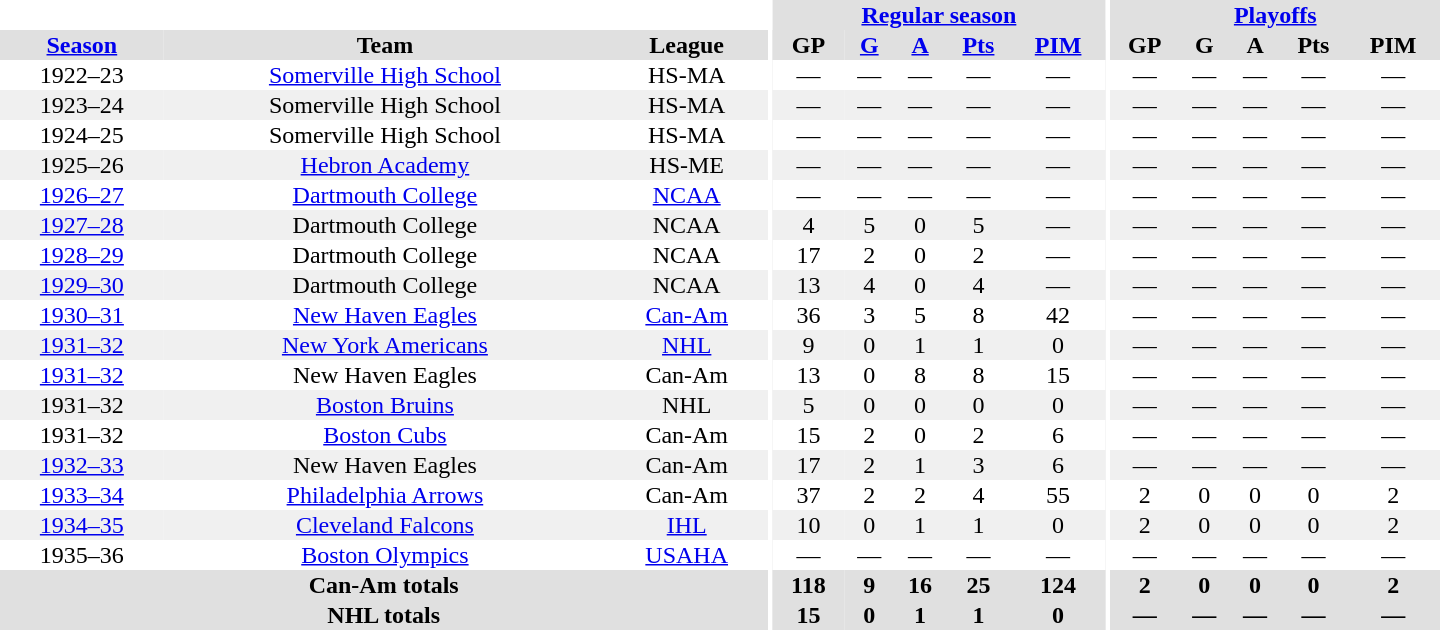<table border="0" cellpadding="1" cellspacing="0" style="text-align:center; width:60em">
<tr bgcolor="#e0e0e0">
<th colspan="3" bgcolor="#ffffff"></th>
<th rowspan="100" bgcolor="#ffffff"></th>
<th colspan="5"><a href='#'>Regular season</a></th>
<th rowspan="100" bgcolor="#ffffff"></th>
<th colspan="5"><a href='#'>Playoffs</a></th>
</tr>
<tr bgcolor="#e0e0e0">
<th><a href='#'>Season</a></th>
<th>Team</th>
<th>League</th>
<th>GP</th>
<th><a href='#'>G</a></th>
<th><a href='#'>A</a></th>
<th><a href='#'>Pts</a></th>
<th><a href='#'>PIM</a></th>
<th>GP</th>
<th>G</th>
<th>A</th>
<th>Pts</th>
<th>PIM</th>
</tr>
<tr>
<td>1922–23</td>
<td><a href='#'>Somerville High School</a></td>
<td>HS-MA</td>
<td>—</td>
<td>—</td>
<td>—</td>
<td>—</td>
<td>—</td>
<td>—</td>
<td>—</td>
<td>—</td>
<td>—</td>
<td>—</td>
</tr>
<tr bgcolor="#f0f0f0">
<td>1923–24</td>
<td>Somerville High School</td>
<td>HS-MA</td>
<td>—</td>
<td>—</td>
<td>—</td>
<td>—</td>
<td>—</td>
<td>—</td>
<td>—</td>
<td>—</td>
<td>—</td>
<td>—</td>
</tr>
<tr>
<td>1924–25</td>
<td>Somerville High School</td>
<td>HS-MA</td>
<td>—</td>
<td>—</td>
<td>—</td>
<td>—</td>
<td>—</td>
<td>—</td>
<td>—</td>
<td>—</td>
<td>—</td>
<td>—</td>
</tr>
<tr bgcolor="#f0f0f0">
<td>1925–26</td>
<td><a href='#'>Hebron Academy</a></td>
<td>HS-ME</td>
<td>—</td>
<td>—</td>
<td>—</td>
<td>—</td>
<td>—</td>
<td>—</td>
<td>—</td>
<td>—</td>
<td>—</td>
<td>—</td>
</tr>
<tr>
<td><a href='#'>1926–27</a></td>
<td><a href='#'>Dartmouth College</a></td>
<td><a href='#'>NCAA</a></td>
<td>—</td>
<td>—</td>
<td>—</td>
<td>—</td>
<td>—</td>
<td>—</td>
<td>—</td>
<td>—</td>
<td>—</td>
<td>—</td>
</tr>
<tr bgcolor="#f0f0f0">
<td><a href='#'>1927–28</a></td>
<td>Dartmouth College</td>
<td>NCAA</td>
<td>4</td>
<td>5</td>
<td>0</td>
<td>5</td>
<td>—</td>
<td>—</td>
<td>—</td>
<td>—</td>
<td>—</td>
<td>—</td>
</tr>
<tr>
<td><a href='#'>1928–29</a></td>
<td>Dartmouth College</td>
<td>NCAA</td>
<td>17</td>
<td>2</td>
<td>0</td>
<td>2</td>
<td>—</td>
<td>—</td>
<td>—</td>
<td>—</td>
<td>—</td>
<td>—</td>
</tr>
<tr bgcolor="#f0f0f0">
<td><a href='#'>1929–30</a></td>
<td>Dartmouth College</td>
<td>NCAA</td>
<td>13</td>
<td>4</td>
<td>0</td>
<td>4</td>
<td>—</td>
<td>—</td>
<td>—</td>
<td>—</td>
<td>—</td>
<td>—</td>
</tr>
<tr>
<td><a href='#'>1930–31</a></td>
<td><a href='#'>New Haven Eagles</a></td>
<td><a href='#'>Can-Am</a></td>
<td>36</td>
<td>3</td>
<td>5</td>
<td>8</td>
<td>42</td>
<td>—</td>
<td>—</td>
<td>—</td>
<td>—</td>
<td>—</td>
</tr>
<tr bgcolor="#f0f0f0">
<td><a href='#'>1931–32</a></td>
<td><a href='#'>New York Americans</a></td>
<td><a href='#'>NHL</a></td>
<td>9</td>
<td>0</td>
<td>1</td>
<td>1</td>
<td>0</td>
<td>—</td>
<td>—</td>
<td>—</td>
<td>—</td>
<td>—</td>
</tr>
<tr>
<td><a href='#'>1931–32</a></td>
<td>New Haven Eagles</td>
<td>Can-Am</td>
<td>13</td>
<td>0</td>
<td>8</td>
<td>8</td>
<td>15</td>
<td>—</td>
<td>—</td>
<td>—</td>
<td>—</td>
<td>—</td>
</tr>
<tr bgcolor="#f0f0f0">
<td>1931–32</td>
<td><a href='#'>Boston Bruins</a></td>
<td>NHL</td>
<td>5</td>
<td>0</td>
<td>0</td>
<td>0</td>
<td>0</td>
<td>—</td>
<td>—</td>
<td>—</td>
<td>—</td>
<td>—</td>
</tr>
<tr>
<td>1931–32</td>
<td><a href='#'>Boston Cubs</a></td>
<td>Can-Am</td>
<td>15</td>
<td>2</td>
<td>0</td>
<td>2</td>
<td>6</td>
<td>—</td>
<td>—</td>
<td>—</td>
<td>—</td>
<td>—</td>
</tr>
<tr bgcolor="#f0f0f0">
<td><a href='#'>1932–33</a></td>
<td>New Haven Eagles</td>
<td>Can-Am</td>
<td>17</td>
<td>2</td>
<td>1</td>
<td>3</td>
<td>6</td>
<td>—</td>
<td>—</td>
<td>—</td>
<td>—</td>
<td>—</td>
</tr>
<tr>
<td><a href='#'>1933–34</a></td>
<td><a href='#'>Philadelphia Arrows</a></td>
<td>Can-Am</td>
<td>37</td>
<td>2</td>
<td>2</td>
<td>4</td>
<td>55</td>
<td>2</td>
<td>0</td>
<td>0</td>
<td>0</td>
<td>2</td>
</tr>
<tr bgcolor="#f0f0f0">
<td><a href='#'>1934–35</a></td>
<td><a href='#'>Cleveland Falcons</a></td>
<td><a href='#'>IHL</a></td>
<td>10</td>
<td>0</td>
<td>1</td>
<td>1</td>
<td>0</td>
<td>2</td>
<td>0</td>
<td>0</td>
<td>0</td>
<td>2</td>
</tr>
<tr>
<td>1935–36</td>
<td><a href='#'>Boston Olympics</a></td>
<td><a href='#'>USAHA</a></td>
<td>—</td>
<td>—</td>
<td>—</td>
<td>—</td>
<td>—</td>
<td>—</td>
<td>—</td>
<td>—</td>
<td>—</td>
<td>—</td>
</tr>
<tr bgcolor="#e0e0e0">
<th colspan="3">Can-Am totals</th>
<th>118</th>
<th>9</th>
<th>16</th>
<th>25</th>
<th>124</th>
<th>2</th>
<th>0</th>
<th>0</th>
<th>0</th>
<th>2</th>
</tr>
<tr bgcolor="#e0e0e0">
<th colspan="3">NHL totals</th>
<th>15</th>
<th>0</th>
<th>1</th>
<th>1</th>
<th>0</th>
<th>—</th>
<th>—</th>
<th>—</th>
<th>—</th>
<th>—</th>
</tr>
</table>
